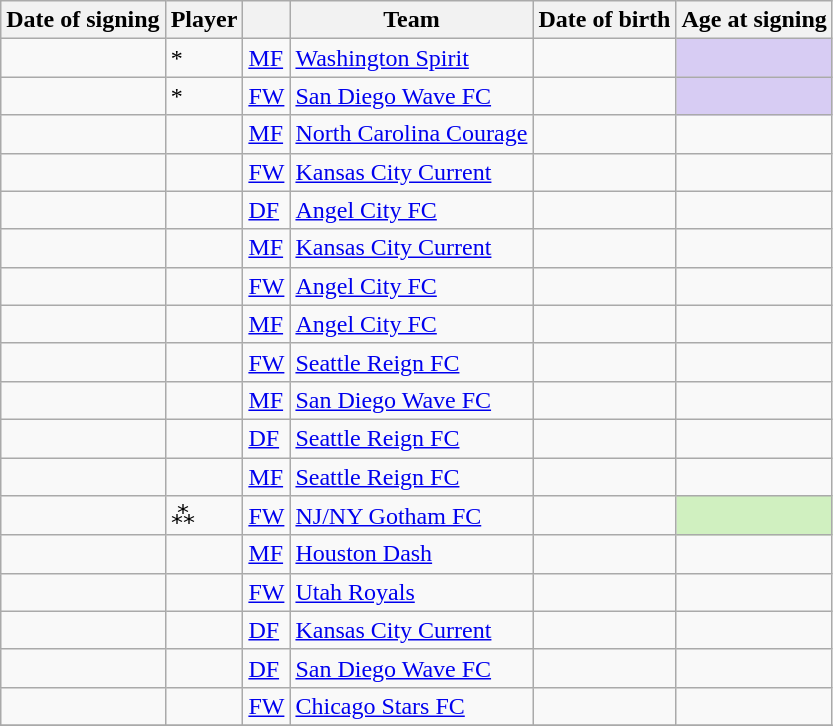<table class="wikitable sortable plainrowheaders col1right col3center">
<tr>
<th>Date of signing</th>
<th>Player</th>
<th></th>
<th>Team</th>
<th>Date of birth</th>
<th>Age at signing</th>
</tr>
<tr>
<td></td>
<td> *</td>
<td><a href='#'>MF</a></td>
<td><a href='#'>Washington Spirit</a></td>
<td></td>
<td style="background:#d7ccf3;"></td>
</tr>
<tr>
<td></td>
<td> *</td>
<td><a href='#'>FW</a></td>
<td><a href='#'>San Diego Wave FC</a></td>
<td></td>
<td style="background:#d7ccf3;"></td>
</tr>
<tr>
<td></td>
<td></td>
<td><a href='#'>MF</a></td>
<td><a href='#'>North Carolina Courage</a></td>
<td></td>
<td></td>
</tr>
<tr>
<td></td>
<td></td>
<td><a href='#'>FW</a></td>
<td><a href='#'>Kansas City Current</a></td>
<td></td>
<td></td>
</tr>
<tr>
<td></td>
<td></td>
<td><a href='#'>DF</a></td>
<td><a href='#'>Angel City FC</a></td>
<td></td>
<td></td>
</tr>
<tr>
<td></td>
<td></td>
<td><a href='#'>MF</a></td>
<td><a href='#'>Kansas City Current</a></td>
<td></td>
<td></td>
</tr>
<tr>
<td></td>
<td></td>
<td><a href='#'>FW</a></td>
<td><a href='#'>Angel City FC</a></td>
<td></td>
<td></td>
</tr>
<tr>
<td></td>
<td></td>
<td><a href='#'>MF</a></td>
<td><a href='#'>Angel City FC</a></td>
<td></td>
<td></td>
</tr>
<tr>
<td></td>
<td></td>
<td><a href='#'>FW</a></td>
<td><a href='#'>Seattle Reign FC</a></td>
<td></td>
<td></td>
</tr>
<tr>
<td></td>
<td></td>
<td><a href='#'>MF</a></td>
<td><a href='#'>San Diego Wave FC</a></td>
<td></td>
<td></td>
</tr>
<tr>
<td></td>
<td></td>
<td><a href='#'>DF</a></td>
<td><a href='#'>Seattle Reign FC</a></td>
<td></td>
<td></td>
</tr>
<tr>
<td></td>
<td></td>
<td><a href='#'>MF</a></td>
<td><a href='#'>Seattle Reign FC</a></td>
<td></td>
<td></td>
</tr>
<tr>
<td></td>
<td> ⁂</td>
<td><a href='#'>FW</a></td>
<td><a href='#'>NJ/NY Gotham FC</a></td>
<td></td>
<td style="background:#d0f0c0;"></td>
</tr>
<tr>
<td></td>
<td></td>
<td><a href='#'>MF</a></td>
<td><a href='#'>Houston Dash</a></td>
<td></td>
<td></td>
</tr>
<tr>
<td></td>
<td></td>
<td><a href='#'>FW</a></td>
<td><a href='#'>Utah Royals</a></td>
<td></td>
<td></td>
</tr>
<tr>
<td></td>
<td></td>
<td><a href='#'>DF</a></td>
<td><a href='#'>Kansas City Current</a></td>
<td></td>
<td></td>
</tr>
<tr>
<td></td>
<td></td>
<td><a href='#'>DF</a></td>
<td><a href='#'>San Diego Wave FC</a></td>
<td></td>
<td></td>
</tr>
<tr>
<td></td>
<td></td>
<td><a href='#'>FW</a></td>
<td><a href='#'>Chicago Stars FC</a></td>
<td></td>
<td></td>
</tr>
<tr>
</tr>
</table>
